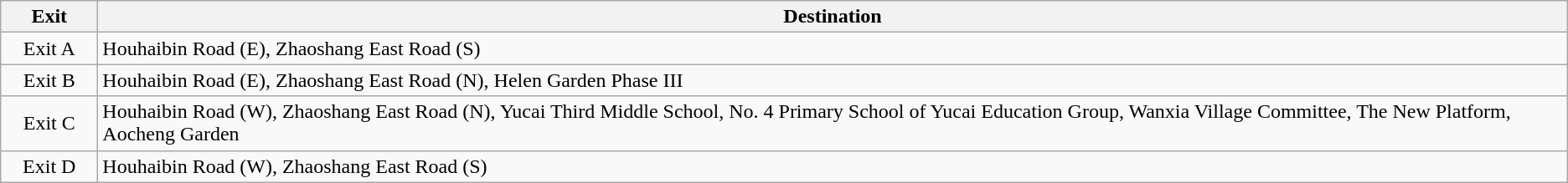<table class="wikitable">
<tr>
<th style="width:70px">Exit</th>
<th>Destination</th>
</tr>
<tr>
<td style="text-align:center;">Exit A</td>
<td>Houhaibin Road (E), Zhaoshang East Road (S)</td>
</tr>
<tr>
<td style="text-align:center;">Exit B</td>
<td>Houhaibin Road (E), Zhaoshang East Road (N), Helen Garden Phase III</td>
</tr>
<tr>
<td style="text-align:center;">Exit C</td>
<td>Houhaibin Road (W), Zhaoshang East Road (N), Yucai Third Middle School, No. 4 Primary School of Yucai Education Group, Wanxia Village Committee, The New Platform, Aocheng Garden</td>
</tr>
<tr>
<td style="text-align:center;">Exit D</td>
<td>Houhaibin Road (W), Zhaoshang East Road (S)</td>
</tr>
</table>
